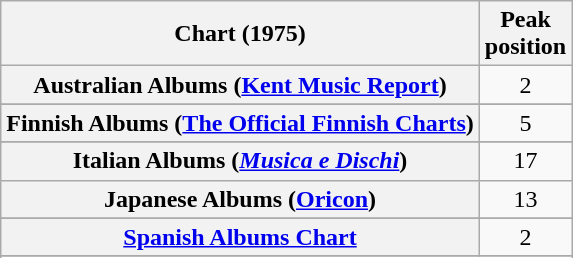<table class="wikitable sortable plainrowheaders">
<tr>
<th scope="col">Chart (1975)</th>
<th scope="col">Peak<br>position</th>
</tr>
<tr>
<th scope="row">Australian Albums (<a href='#'>Kent Music Report</a>)</th>
<td align="center">2</td>
</tr>
<tr>
</tr>
<tr>
</tr>
<tr>
</tr>
<tr>
<th scope="row">Finnish Albums (<a href='#'>The Official Finnish Charts</a>)</th>
<td align="center">5</td>
</tr>
<tr>
</tr>
<tr>
<th scope="row">Italian Albums (<em><a href='#'>Musica e Dischi</a></em>)</th>
<td align="center">17</td>
</tr>
<tr>
<th scope="row">Japanese Albums (<a href='#'>Oricon</a>)</th>
<td align="center">13</td>
</tr>
<tr>
</tr>
<tr>
</tr>
<tr>
<th scope="row"><a href='#'>Spanish Albums Chart</a></th>
<td align="center">2</td>
</tr>
<tr>
</tr>
<tr>
</tr>
</table>
